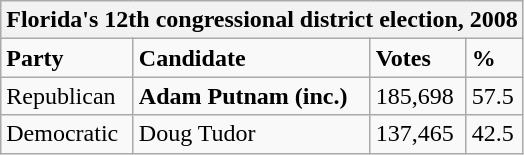<table class="wikitable">
<tr>
<th colspan="4">Florida's 12th congressional district election, 2008</th>
</tr>
<tr>
<td><strong>Party</strong></td>
<td><strong>Candidate</strong></td>
<td><strong>Votes</strong></td>
<td><strong>%</strong></td>
</tr>
<tr>
<td>Republican</td>
<td><strong>Adam Putnam (inc.)</strong></td>
<td>185,698</td>
<td>57.5</td>
</tr>
<tr>
<td>Democratic</td>
<td>Doug Tudor</td>
<td>137,465</td>
<td>42.5</td>
</tr>
</table>
